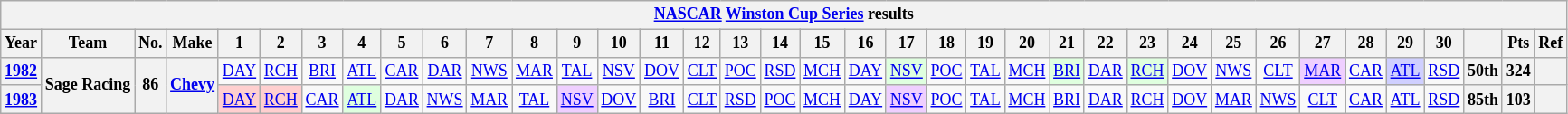<table class="wikitable" style="text-align:center; font-size:75%">
<tr>
<th colspan=45><a href='#'>NASCAR</a> <a href='#'>Winston Cup Series</a> results</th>
</tr>
<tr>
<th>Year</th>
<th>Team</th>
<th>No.</th>
<th>Make</th>
<th>1</th>
<th>2</th>
<th>3</th>
<th>4</th>
<th>5</th>
<th>6</th>
<th>7</th>
<th>8</th>
<th>9</th>
<th>10</th>
<th>11</th>
<th>12</th>
<th>13</th>
<th>14</th>
<th>15</th>
<th>16</th>
<th>17</th>
<th>18</th>
<th>19</th>
<th>20</th>
<th>21</th>
<th>22</th>
<th>23</th>
<th>24</th>
<th>25</th>
<th>26</th>
<th>27</th>
<th>28</th>
<th>29</th>
<th>30</th>
<th></th>
<th>Pts</th>
<th>Ref</th>
</tr>
<tr>
<th><a href='#'>1982</a></th>
<th rowspan=2>Sage Racing</th>
<th rowspan=2>86</th>
<th rowspan=2><a href='#'>Chevy</a></th>
<td><a href='#'>DAY</a></td>
<td><a href='#'>RCH</a></td>
<td><a href='#'>BRI</a></td>
<td><a href='#'>ATL</a></td>
<td><a href='#'>CAR</a></td>
<td><a href='#'>DAR</a></td>
<td><a href='#'>NWS</a></td>
<td><a href='#'>MAR</a></td>
<td><a href='#'>TAL</a></td>
<td><a href='#'>NSV</a></td>
<td><a href='#'>DOV</a></td>
<td><a href='#'>CLT</a></td>
<td><a href='#'>POC</a></td>
<td><a href='#'>RSD</a></td>
<td><a href='#'>MCH</a></td>
<td><a href='#'>DAY</a></td>
<td style="background:#DFFFDF;"><a href='#'>NSV</a><br></td>
<td><a href='#'>POC</a></td>
<td><a href='#'>TAL</a></td>
<td><a href='#'>MCH</a></td>
<td style="background:#DFFFDF;"><a href='#'>BRI</a><br></td>
<td><a href='#'>DAR</a></td>
<td style="background:#DFFFDF;"><a href='#'>RCH</a><br></td>
<td><a href='#'>DOV</a></td>
<td><a href='#'>NWS</a></td>
<td><a href='#'>CLT</a></td>
<td style="background:#EFCFFF;"><a href='#'>MAR</a><br></td>
<td><a href='#'>CAR</a></td>
<td style="background:#CFCFFF;"><a href='#'>ATL</a><br></td>
<td><a href='#'>RSD</a></td>
<th>50th</th>
<th>324</th>
<th></th>
</tr>
<tr>
<th><a href='#'>1983</a></th>
<td style="background:#FFCFCF;"><a href='#'>DAY</a><br></td>
<td style="background:#FFCFCF;"><a href='#'>RCH</a><br></td>
<td><a href='#'>CAR</a></td>
<td style="background:#DFFFDF;"><a href='#'>ATL</a><br></td>
<td><a href='#'>DAR</a></td>
<td><a href='#'>NWS</a></td>
<td><a href='#'>MAR</a></td>
<td><a href='#'>TAL</a></td>
<td style="background:#EFCFFF;"><a href='#'>NSV</a><br></td>
<td><a href='#'>DOV</a></td>
<td><a href='#'>BRI</a></td>
<td><a href='#'>CLT</a></td>
<td><a href='#'>RSD</a></td>
<td><a href='#'>POC</a></td>
<td><a href='#'>MCH</a></td>
<td><a href='#'>DAY</a></td>
<td style="background:#EFCFFF;"><a href='#'>NSV</a><br></td>
<td><a href='#'>POC</a></td>
<td><a href='#'>TAL</a></td>
<td><a href='#'>MCH</a></td>
<td><a href='#'>BRI</a></td>
<td><a href='#'>DAR</a></td>
<td><a href='#'>RCH</a></td>
<td><a href='#'>DOV</a></td>
<td><a href='#'>MAR</a></td>
<td><a href='#'>NWS</a></td>
<td><a href='#'>CLT</a></td>
<td><a href='#'>CAR</a></td>
<td><a href='#'>ATL</a></td>
<td><a href='#'>RSD</a></td>
<th>85th</th>
<th>103</th>
<th></th>
</tr>
</table>
